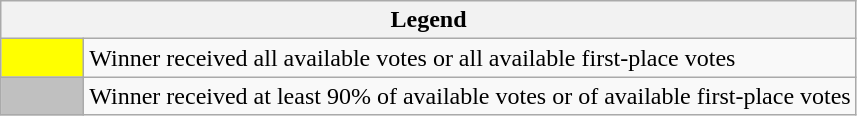<table class="wikitable mw-collapsible mw-collapsed">
<tr>
<th colspan="2">Legend</th>
</tr>
<tr>
<td style="background:yellow; width:3em;"></td>
<td>Winner received all available votes or all available first-place votes</td>
</tr>
<tr>
<td style="background:silver; width:3em;"></td>
<td>Winner received at least 90% of available votes or of available first-place votes</td>
</tr>
</table>
